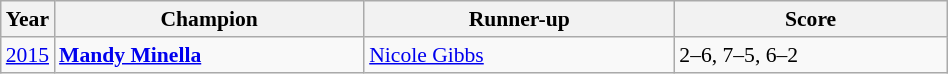<table class="wikitable" style="font-size:90%">
<tr>
<th>Year</th>
<th width="200">Champion</th>
<th width="200">Runner-up</th>
<th width="175">Score</th>
</tr>
<tr>
<td><a href='#'>2015</a></td>
<td> <strong><a href='#'>Mandy Minella</a></strong></td>
<td> <a href='#'>Nicole Gibbs</a></td>
<td>2–6, 7–5, 6–2</td>
</tr>
</table>
